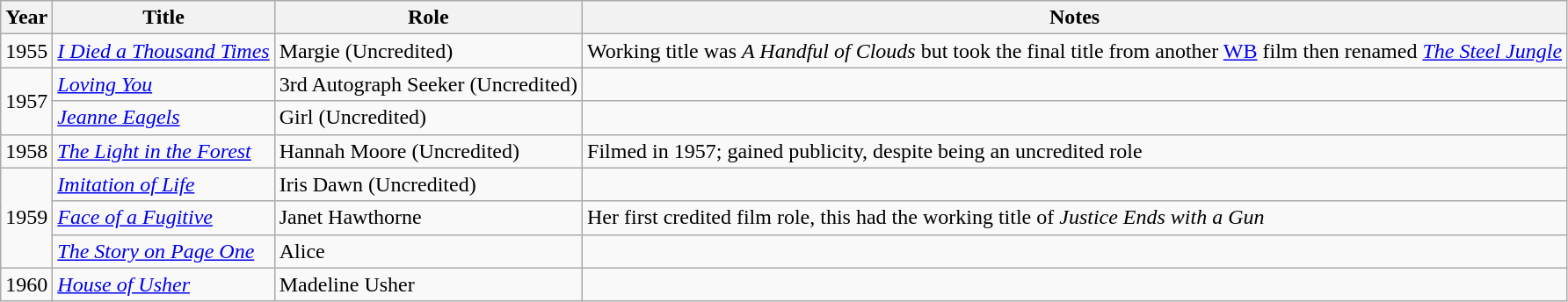<table class="wikitable sortable plainrowheaders">
<tr>
<th scope="col">Year</th>
<th scope="col">Title</th>
<th scope="col">Role</th>
<th scope="col">Notes</th>
</tr>
<tr>
<td>1955</td>
<td><em><a href='#'>I Died a Thousand Times</a></em></td>
<td>Margie (Uncredited)</td>
<td>Working title was <em>A Handful of Clouds</em> but took the final title from another <a href='#'>WB</a> film then renamed <em><a href='#'>The Steel Jungle</a></em></td>
</tr>
<tr>
<td rowspan=2>1957</td>
<td><em><a href='#'>Loving You</a></em></td>
<td>3rd Autograph Seeker (Uncredited)</td>
<td></td>
</tr>
<tr>
<td><em><a href='#'>Jeanne Eagels</a></em></td>
<td>Girl (Uncredited)</td>
<td></td>
</tr>
<tr>
<td>1958</td>
<td><em><a href='#'>The Light in the Forest</a></em></td>
<td>Hannah Moore (Uncredited)</td>
<td>Filmed in 1957; gained publicity, despite being an uncredited role</td>
</tr>
<tr>
<td rowspan=3>1959</td>
<td><em><a href='#'>Imitation of Life</a></em></td>
<td>Iris Dawn (Uncredited)</td>
<td></td>
</tr>
<tr>
<td><em><a href='#'>Face of a Fugitive</a></em></td>
<td>Janet Hawthorne</td>
<td>Her first credited film role, this had the working title of <em>Justice Ends with a Gun</em></td>
</tr>
<tr>
<td><em><a href='#'>The Story on Page One</a></em></td>
<td>Alice</td>
<td></td>
</tr>
<tr>
<td>1960</td>
<td><em><a href='#'>House of Usher</a></em></td>
<td>Madeline Usher</td>
<td></td>
</tr>
</table>
